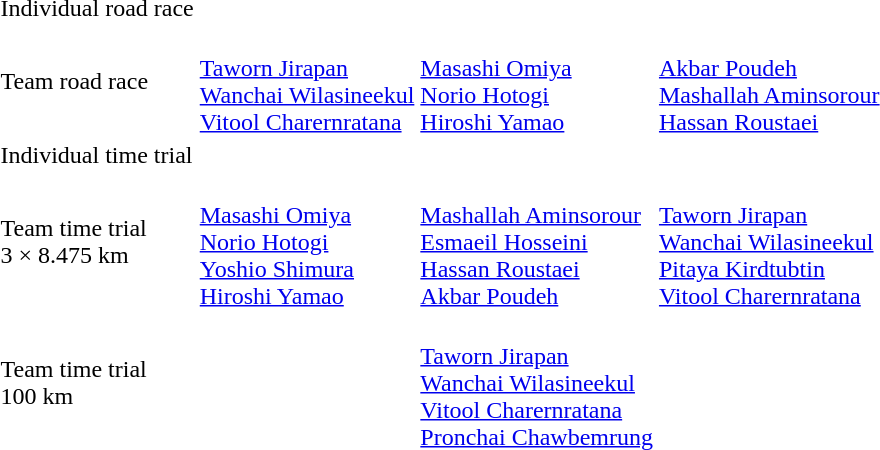<table>
<tr>
<td>Individual road race</td>
<td></td>
<td></td>
<td></td>
</tr>
<tr>
<td>Team road race</td>
<td><br><a href='#'>Taworn Jirapan</a><br><a href='#'>Wanchai Wilasineekul</a><br><a href='#'>Vitool Charernratana</a></td>
<td><br><a href='#'>Masashi Omiya</a><br><a href='#'>Norio Hotogi</a><br><a href='#'>Hiroshi Yamao</a></td>
<td><br><a href='#'>Akbar Poudeh</a><br><a href='#'>Mashallah Aminsorour</a><br><a href='#'>Hassan Roustaei</a></td>
</tr>
<tr>
<td>Individual time trial</td>
<td></td>
<td></td>
<td></td>
</tr>
<tr>
<td>Team time trial<br>3 × 8.475 km</td>
<td><br><a href='#'>Masashi Omiya</a><br><a href='#'>Norio Hotogi</a><br><a href='#'>Yoshio Shimura</a><br><a href='#'>Hiroshi Yamao</a></td>
<td><br><a href='#'>Mashallah Aminsorour</a><br><a href='#'>Esmaeil Hosseini</a><br><a href='#'>Hassan Roustaei</a><br><a href='#'>Akbar Poudeh</a></td>
<td><br><a href='#'>Taworn Jirapan</a><br><a href='#'>Wanchai Wilasineekul</a><br><a href='#'>Pitaya Kirdtubtin</a><br><a href='#'>Vitool Charernratana</a></td>
</tr>
<tr>
<td>Team time trial<br>100 km</td>
<td valign="top"></td>
<td><br><a href='#'>Taworn Jirapan</a><br><a href='#'>Wanchai Wilasineekul</a><br><a href='#'>Vitool Charernratana</a><br><a href='#'>Pronchai Chawbemrung</a></td>
<td valign="top"></td>
</tr>
</table>
